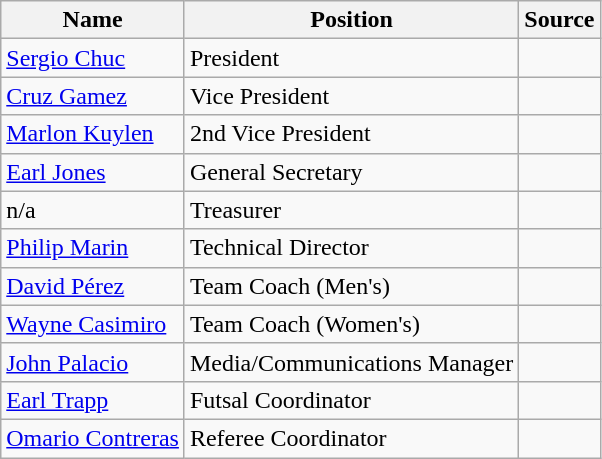<table class="wikitable">
<tr>
<th>Name</th>
<th>Position</th>
<th>Source</th>
</tr>
<tr>
<td> <a href='#'>Sergio Chuc</a></td>
<td>President</td>
<td></td>
</tr>
<tr>
<td> <a href='#'>Cruz Gamez</a></td>
<td>Vice President</td>
<td></td>
</tr>
<tr>
<td> <a href='#'>Marlon Kuylen</a></td>
<td>2nd Vice President</td>
<td></td>
</tr>
<tr>
<td> <a href='#'>Earl Jones</a></td>
<td>General Secretary</td>
<td></td>
</tr>
<tr>
<td>n/a</td>
<td>Treasurer</td>
<td></td>
</tr>
<tr>
<td> <a href='#'>Philip Marin</a></td>
<td>Technical Director</td>
<td></td>
</tr>
<tr>
<td> <a href='#'>David Pérez</a></td>
<td>Team Coach (Men's)</td>
<td></td>
</tr>
<tr>
<td> <a href='#'>Wayne Casimiro</a></td>
<td>Team Coach (Women's)</td>
<td></td>
</tr>
<tr>
<td> <a href='#'>John Palacio</a></td>
<td>Media/Communications Manager</td>
<td></td>
</tr>
<tr>
<td> <a href='#'>Earl Trapp</a></td>
<td>Futsal Coordinator</td>
<td></td>
</tr>
<tr>
<td> <a href='#'>Omario Contreras</a></td>
<td>Referee Coordinator</td>
<td></td>
</tr>
</table>
